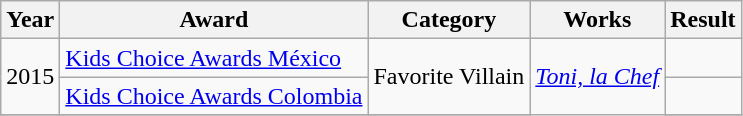<table class="wikitable plainrowheaders">
<tr>
<th scope="col">Year</th>
<th scope="col">Award</th>
<th scope="col">Category</th>
<th scope="col">Works</th>
<th scope="col">Result</th>
</tr>
<tr>
<td rowspan="2">2015</td>
<td rowspan="1"><a href='#'>Kids Choice Awards México</a></td>
<td rowspan="2">Favorite Villain</td>
<td rowspan="3"><em><a href='#'>Toni, la Chef</a></em></td>
<td></td>
</tr>
<tr>
<td rowspan="1"><a href='#'>Kids Choice Awards Colombia</a></td>
<td></td>
</tr>
<tr>
</tr>
</table>
